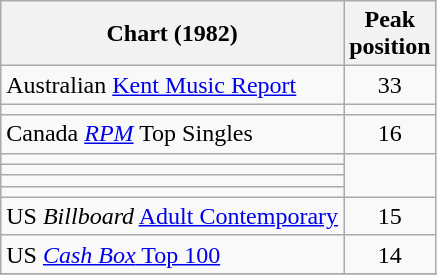<table class="wikitable sortable">
<tr>
<th>Chart (1982)</th>
<th>Peak<br>position</th>
</tr>
<tr>
<td>Australian <a href='#'>Kent Music Report</a></td>
<td align="center">33</td>
</tr>
<tr>
<td></td>
</tr>
<tr>
<td>Canada <em><a href='#'>RPM</a></em> Top Singles</td>
<td style="text-align:center;">16</td>
</tr>
<tr>
<td></td>
</tr>
<tr>
<td></td>
</tr>
<tr>
<td></td>
</tr>
<tr>
<td></td>
</tr>
<tr>
<td>US <em>Billboard</em> <a href='#'>Adult Contemporary</a></td>
<td style="text-align:center;">15</td>
</tr>
<tr>
<td>US <a href='#'><em>Cash Box</em> Top 100</a></td>
<td align="center">14</td>
</tr>
<tr>
</tr>
</table>
